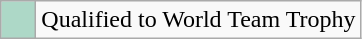<table class="wikitable">
<tr>
<td style="background: #ADD8C7;">    </td>
<td>Qualified to World Team Trophy</td>
</tr>
</table>
